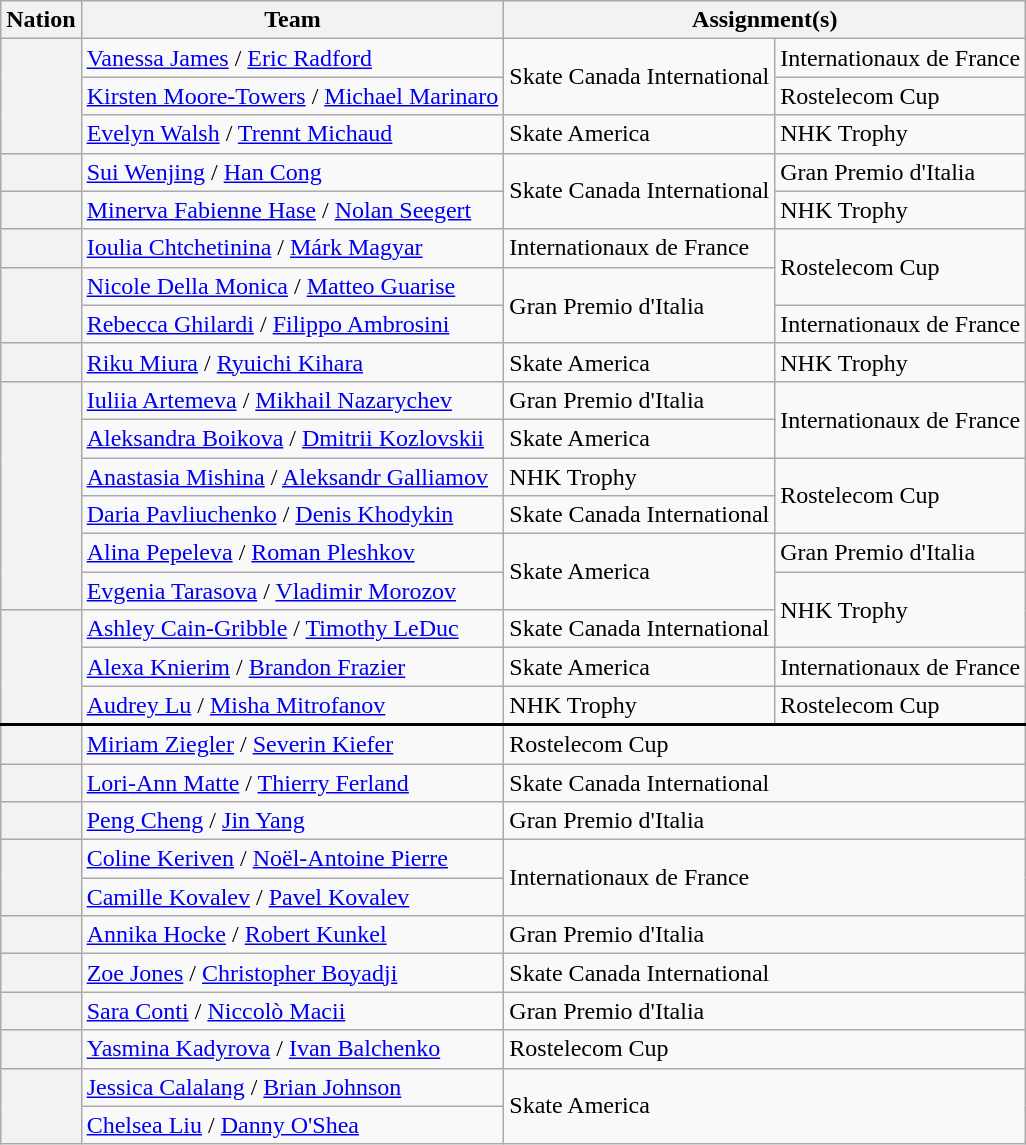<table class="wikitable unsortable" style="text-align:left">
<tr>
<th scope="col">Nation</th>
<th scope="col">Team</th>
<th scope="col" colspan="2">Assignment(s)</th>
</tr>
<tr>
<th scope="row" style="text-align:left" rowspan="3"></th>
<td><a href='#'>Vanessa James</a> / <a href='#'>Eric Radford</a></td>
<td rowspan="2">Skate Canada International</td>
<td>Internationaux de France</td>
</tr>
<tr>
<td><a href='#'>Kirsten Moore-Towers</a> / <a href='#'>Michael Marinaro</a></td>
<td>Rostelecom Cup</td>
</tr>
<tr>
<td><a href='#'>Evelyn Walsh</a> / <a href='#'>Trennt Michaud</a></td>
<td>Skate America</td>
<td>NHK Trophy</td>
</tr>
<tr>
<th scope="row" style="text-align:left"></th>
<td><a href='#'>Sui Wenjing</a> / <a href='#'>Han Cong</a></td>
<td rowspan="2">Skate Canada International</td>
<td>Gran Premio d'Italia</td>
</tr>
<tr>
<th scope="row" style="text-align:left"></th>
<td><a href='#'>Minerva Fabienne Hase</a> / <a href='#'>Nolan Seegert</a></td>
<td>NHK Trophy</td>
</tr>
<tr>
<th scope="row" style="text-align:left"></th>
<td><a href='#'>Ioulia Chtchetinina</a> / <a href='#'>Márk Magyar</a></td>
<td>Internationaux de France</td>
<td rowspan="2">Rostelecom Cup</td>
</tr>
<tr>
<th scope="row" style="text-align:left" rowspan="2"></th>
<td><a href='#'>Nicole Della Monica</a> / <a href='#'>Matteo Guarise</a></td>
<td rowspan="2">Gran Premio d'Italia</td>
</tr>
<tr>
<td><a href='#'>Rebecca Ghilardi</a> / <a href='#'>Filippo Ambrosini</a></td>
<td>Internationaux de France</td>
</tr>
<tr>
<th scope="row" style="text-align:left"></th>
<td><a href='#'>Riku Miura</a> / <a href='#'>Ryuichi Kihara</a></td>
<td>Skate America</td>
<td>NHK Trophy</td>
</tr>
<tr>
<th scope="row" style="text-align:left" rowspan="6"></th>
<td><a href='#'>Iuliia Artemeva</a> / <a href='#'>Mikhail Nazarychev</a></td>
<td>Gran Premio d'Italia</td>
<td rowspan="2">Internationaux de France</td>
</tr>
<tr>
<td><a href='#'>Aleksandra Boikova</a> / <a href='#'>Dmitrii Kozlovskii</a></td>
<td>Skate America</td>
</tr>
<tr>
<td><a href='#'>Anastasia Mishina</a> / <a href='#'>Aleksandr Galliamov</a></td>
<td>NHK Trophy</td>
<td rowspan="2">Rostelecom Cup</td>
</tr>
<tr>
<td><a href='#'>Daria Pavliuchenko</a> / <a href='#'>Denis Khodykin</a></td>
<td>Skate Canada International</td>
</tr>
<tr>
<td><a href='#'>Alina Pepeleva</a> / <a href='#'>Roman Pleshkov</a></td>
<td rowspan="2">Skate America</td>
<td>Gran Premio d'Italia</td>
</tr>
<tr>
<td><a href='#'>Evgenia Tarasova</a> / <a href='#'>Vladimir Morozov</a></td>
<td rowspan="2">NHK Trophy</td>
</tr>
<tr>
<th scope="row" style="text-align:left" rowspan="3"></th>
<td><a href='#'>Ashley Cain-Gribble</a> / <a href='#'>Timothy LeDuc</a></td>
<td>Skate Canada International</td>
</tr>
<tr>
<td><a href='#'>Alexa Knierim</a> / <a href='#'>Brandon Frazier</a></td>
<td>Skate America</td>
<td>Internationaux de France</td>
</tr>
<tr>
<td><a href='#'>Audrey Lu</a> / <a href='#'>Misha Mitrofanov</a></td>
<td>NHK Trophy</td>
<td>Rostelecom Cup</td>
</tr>
<tr style="border-top:2.5px solid">
<th scope="row" style="text-align:left"></th>
<td><a href='#'>Miriam Ziegler</a> / <a href='#'>Severin Kiefer</a></td>
<td colspan="2">Rostelecom Cup</td>
</tr>
<tr>
<th scope="row" style="text-align:left"></th>
<td><a href='#'>Lori-Ann Matte</a> / <a href='#'>Thierry Ferland</a></td>
<td colspan="2">Skate Canada International</td>
</tr>
<tr>
<th scope="row" style="text-align:left"></th>
<td><a href='#'>Peng Cheng</a> / <a href='#'>Jin Yang</a></td>
<td colspan="2">Gran Premio d'Italia</td>
</tr>
<tr>
<th scope="row" style="text-align:left" rowspan="2"></th>
<td><a href='#'>Coline Keriven</a> / <a href='#'>Noël-Antoine Pierre</a></td>
<td colspan="2" rowspan="2">Internationaux de France</td>
</tr>
<tr>
<td><a href='#'>Camille Kovalev</a> / <a href='#'>Pavel Kovalev</a></td>
</tr>
<tr>
<th scope="row" style="text-align:left"></th>
<td><a href='#'>Annika Hocke</a> / <a href='#'>Robert Kunkel</a></td>
<td colspan="2">Gran Premio d'Italia</td>
</tr>
<tr>
<th scope="row" style="text-align:left"></th>
<td><a href='#'>Zoe Jones</a> / <a href='#'>Christopher Boyadji</a></td>
<td colspan="2">Skate Canada International</td>
</tr>
<tr>
<th scope="row" style="text-align:left"></th>
<td><a href='#'>Sara Conti</a> / <a href='#'>Niccolò Macii</a></td>
<td colspan="2">Gran Premio d'Italia</td>
</tr>
<tr>
<th scope="row" style="text-align:left"></th>
<td><a href='#'>Yasmina Kadyrova</a> / <a href='#'>Ivan Balchenko</a></td>
<td colspan="2">Rostelecom Cup</td>
</tr>
<tr>
<th scope="row" style="text-align:left" rowspan="2"></th>
<td><a href='#'>Jessica Calalang</a> / <a href='#'>Brian Johnson</a></td>
<td colspan="2" rowspan="2">Skate America</td>
</tr>
<tr>
<td><a href='#'>Chelsea Liu</a> / <a href='#'>Danny O'Shea</a></td>
</tr>
</table>
